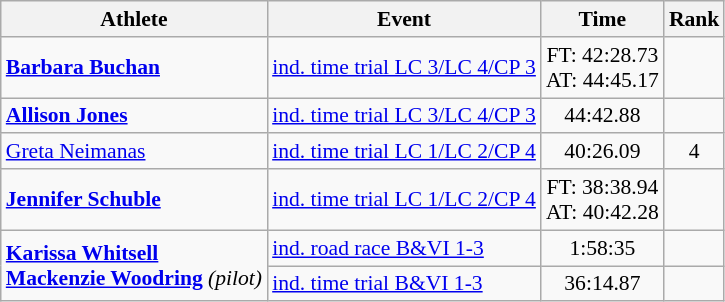<table class=wikitable style="font-size:90%">
<tr>
<th>Athlete</th>
<th>Event</th>
<th>Time</th>
<th>Rank</th>
</tr>
<tr>
<td><strong><a href='#'>Barbara Buchan</a></strong></td>
<td><a href='#'>ind. time trial LC 3/LC 4/CP 3</a></td>
<td align="center">FT: 42:28.73<br>AT: 44:45.17</td>
<td align="center"></td>
</tr>
<tr>
<td><strong><a href='#'>Allison Jones</a></strong></td>
<td><a href='#'>ind. time trial LC 3/LC 4/CP 3</a></td>
<td align="center">44:42.88</td>
<td align="center"></td>
</tr>
<tr>
<td><a href='#'>Greta Neimanas</a></td>
<td><a href='#'>ind. time trial LC 1/LC 2/CP 4</a></td>
<td align="center">40:26.09</td>
<td align="center">4</td>
</tr>
<tr>
<td><strong><a href='#'>Jennifer Schuble</a></strong></td>
<td><a href='#'>ind. time trial LC 1/LC 2/CP 4</a></td>
<td align="center">FT: 38:38.94<br>AT: 40:42.28</td>
<td align="center"></td>
</tr>
<tr>
<td rowspan="2"><strong><a href='#'>Karissa Whitsell</a><br><a href='#'>Mackenzie Woodring</a></strong> <em>(pilot)</em></td>
<td><a href='#'>ind. road race B&VI 1-3</a></td>
<td align="center">1:58:35</td>
<td align="center"></td>
</tr>
<tr>
<td><a href='#'>ind. time trial B&VI 1-3</a></td>
<td align="center">36:14.87</td>
<td align="center"></td>
</tr>
</table>
